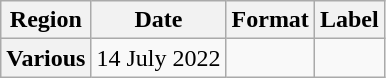<table class="wikitable plainrowheaders">
<tr>
<th scope="col">Region</th>
<th scope="col">Date</th>
<th scope="col">Format</th>
<th scope="col">Label</th>
</tr>
<tr>
<th scope="row">Various</th>
<td>14 July 2022</td>
<td></td>
<td></td>
</tr>
</table>
